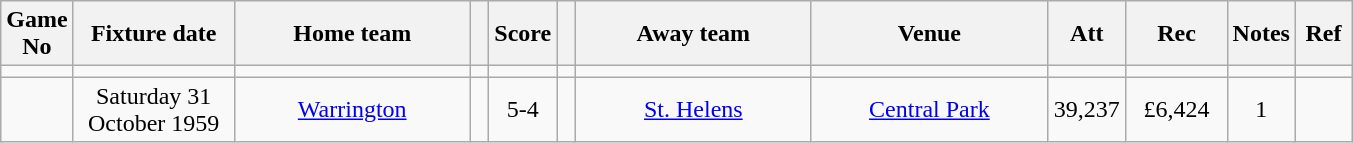<table class="wikitable" style="text-align:center;">
<tr>
<th width=20 abbr="No">Game No</th>
<th width=100 abbr="Date">Fixture date</th>
<th width=150 abbr="Home team">Home team</th>
<th width=5 abbr="space"></th>
<th width=20 abbr="Score">Score</th>
<th width=5 abbr="space"></th>
<th width=150 abbr="Away team">Away team</th>
<th width=150 abbr="Venue">Venue</th>
<th width=45 abbr="Att">Att</th>
<th width=60 abbr="Rec">Rec</th>
<th width=20 abbr="Notes">Notes</th>
<th width=30 abbr="Ref">Ref</th>
</tr>
<tr>
<td></td>
<td></td>
<td></td>
<td></td>
<td></td>
<td></td>
<td></td>
<td></td>
<td></td>
<td></td>
<td></td>
</tr>
<tr>
<td></td>
<td>Saturday 31 October 1959</td>
<td><a href='#'>Warrington</a></td>
<td></td>
<td>5-4</td>
<td></td>
<td><a href='#'>St. Helens</a></td>
<td><a href='#'>Central Park</a></td>
<td>39,237</td>
<td>£6,424</td>
<td>1</td>
<td></td>
</tr>
</table>
